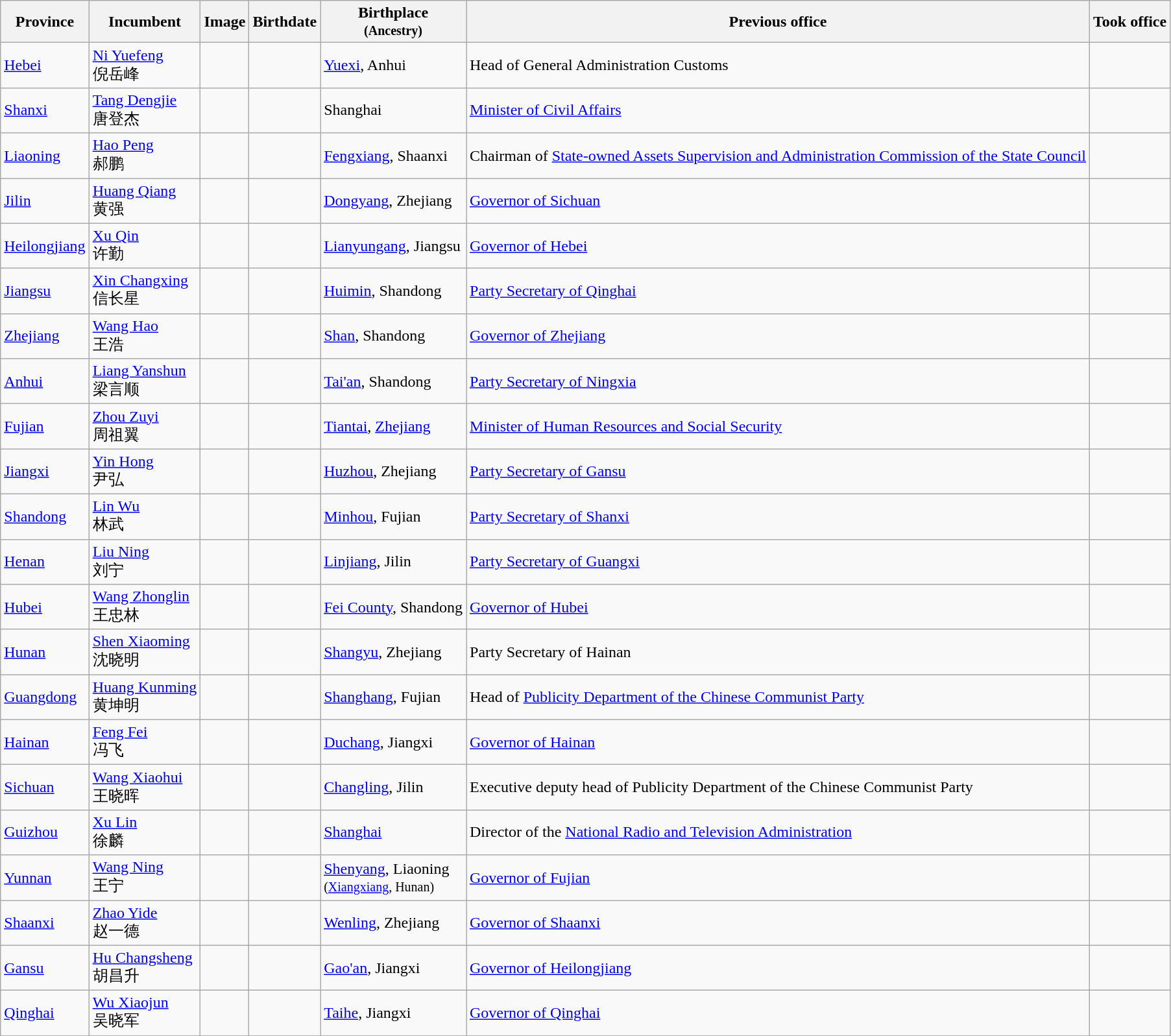<table class="wikitable sortable" style="text-align: left">
<tr>
<th>Province</th>
<th>Incumbent</th>
<th>Image</th>
<th>Birthdate</th>
<th>Birthplace<br><small>(Ancestry)</small></th>
<th>Previous office</th>
<th>Took office</th>
</tr>
<tr>
<td><a href='#'>Hebei</a></td>
<td><a href='#'>Ni Yuefeng</a><br>倪岳峰</td>
<td></td>
<td> </td>
<td><a href='#'>Yuexi</a>, Anhui</td>
<td>Head of General Administration Customs</td>
<td> </td>
</tr>
<tr>
<td><a href='#'>Shanxi</a></td>
<td><a href='#'>Tang Dengjie</a><br>唐登杰</td>
<td></td>
<td> </td>
<td>Shanghai</td>
<td><a href='#'>Minister of Civil Affairs</a></td>
<td> </td>
</tr>
<tr>
<td><a href='#'>Liaoning</a></td>
<td><a href='#'>Hao Peng</a><br>郝鹏</td>
<td></td>
<td> </td>
<td><a href='#'>Fengxiang</a>, Shaanxi</td>
<td>Chairman of <a href='#'>State-owned Assets Supervision and Administration Commission of the State Council</a></td>
<td> </td>
</tr>
<tr>
<td><a href='#'>Jilin</a></td>
<td><a href='#'>Huang Qiang</a><br>黄强</td>
<td></td>
<td> </td>
<td><a href='#'>Dongyang</a>, Zhejiang</td>
<td><a href='#'>Governor of Sichuan</a></td>
<td> </td>
</tr>
<tr>
<td><a href='#'>Heilongjiang</a></td>
<td><a href='#'>Xu Qin</a><br>许勤</td>
<td></td>
<td> </td>
<td><a href='#'>Lianyungang</a>, Jiangsu</td>
<td><a href='#'>Governor of Hebei</a></td>
<td> </td>
</tr>
<tr>
<td><a href='#'>Jiangsu</a></td>
<td><a href='#'>Xin Changxing</a><br>信长星</td>
<td></td>
<td> </td>
<td><a href='#'>Huimin</a>, Shandong</td>
<td><a href='#'>Party Secretary of Qinghai</a></td>
<td> </td>
</tr>
<tr>
<td><a href='#'>Zhejiang</a></td>
<td><a href='#'>Wang Hao</a><br>王浩</td>
<td></td>
<td> </td>
<td><a href='#'>Shan</a>, Shandong</td>
<td><a href='#'>Governor of Zhejiang</a></td>
<td> </td>
</tr>
<tr>
<td><a href='#'>Anhui</a></td>
<td><a href='#'>Liang Yanshun</a><br>梁言顺</td>
<td></td>
<td> </td>
<td><a href='#'>Tai'an</a>, Shandong</td>
<td><a href='#'>Party Secretary of Ningxia</a></td>
<td> </td>
</tr>
<tr>
<td><a href='#'>Fujian</a></td>
<td><a href='#'>Zhou Zuyi</a><br>周祖翼</td>
<td></td>
<td> </td>
<td><a href='#'>Tiantai</a>, <a href='#'>Zhejiang</a></td>
<td><a href='#'>Minister of Human Resources and Social Security</a></td>
<td> </td>
</tr>
<tr>
<td><a href='#'>Jiangxi</a></td>
<td><a href='#'>Yin Hong</a><br>尹弘</td>
<td></td>
<td> </td>
<td><a href='#'>Huzhou</a>, Zhejiang</td>
<td><a href='#'>Party Secretary of Gansu</a></td>
<td> </td>
</tr>
<tr>
<td><a href='#'>Shandong</a></td>
<td><a href='#'>Lin Wu</a><br>林武</td>
<td></td>
<td> </td>
<td><a href='#'>Minhou</a>, Fujian</td>
<td><a href='#'>Party Secretary of Shanxi</a></td>
<td> </td>
</tr>
<tr>
<td><a href='#'>Henan</a></td>
<td><a href='#'>Liu Ning</a><br>刘宁</td>
<td></td>
<td> </td>
<td><a href='#'>Linjiang</a>, Jilin</td>
<td><a href='#'>Party Secretary of Guangxi</a></td>
<td> </td>
</tr>
<tr>
<td><a href='#'>Hubei</a></td>
<td><a href='#'>Wang Zhonglin</a><br>王忠林</td>
<td></td>
<td> </td>
<td><a href='#'>Fei County</a>, Shandong</td>
<td><a href='#'>Governor of Hubei</a></td>
<td> </td>
</tr>
<tr>
<td><a href='#'>Hunan</a></td>
<td><a href='#'>Shen Xiaoming</a><br>沈晓明</td>
<td></td>
<td> </td>
<td><a href='#'>Shangyu</a>, Zhejiang</td>
<td>Party Secretary of Hainan</td>
<td> </td>
</tr>
<tr>
<td><a href='#'>Guangdong</a></td>
<td><a href='#'>Huang Kunming</a><br>黄坤明</td>
<td></td>
<td> </td>
<td><a href='#'>Shanghang</a>, Fujian</td>
<td>Head of <a href='#'>Publicity Department of the Chinese Communist Party</a></td>
<td> </td>
</tr>
<tr>
<td><a href='#'>Hainan</a></td>
<td><a href='#'>Feng Fei</a><br>冯飞</td>
<td></td>
<td> </td>
<td><a href='#'>Duchang</a>, Jiangxi</td>
<td><a href='#'>Governor of Hainan</a></td>
<td> </td>
</tr>
<tr>
<td><a href='#'>Sichuan</a></td>
<td><a href='#'>Wang Xiaohui</a><br>王晓晖</td>
<td></td>
<td> </td>
<td><a href='#'>Changling</a>, Jilin</td>
<td>Executive deputy head of Publicity Department of the Chinese Communist Party</td>
<td> </td>
</tr>
<tr>
<td><a href='#'>Guizhou</a></td>
<td><a href='#'>Xu Lin</a><br>徐麟</td>
<td></td>
<td> </td>
<td><a href='#'>Shanghai</a></td>
<td>Director of the <a href='#'>National Radio and Television Administration</a></td>
<td> </td>
</tr>
<tr>
<td><a href='#'>Yunnan</a></td>
<td><a href='#'>Wang Ning</a><br>王宁</td>
<td></td>
<td> </td>
<td><a href='#'>Shenyang</a>, Liaoning<br><small>(<a href='#'>Xiangxiang</a>, Hunan)</small></td>
<td><a href='#'>Governor of Fujian</a></td>
<td> </td>
</tr>
<tr>
<td><a href='#'>Shaanxi</a></td>
<td><a href='#'>Zhao Yide</a><br>赵一德</td>
<td></td>
<td> </td>
<td><a href='#'>Wenling</a>, Zhejiang</td>
<td><a href='#'>Governor of Shaanxi</a></td>
<td> </td>
</tr>
<tr>
<td><a href='#'>Gansu</a></td>
<td><a href='#'>Hu Changsheng</a><br>胡昌升</td>
<td></td>
<td> </td>
<td><a href='#'>Gao'an</a>, Jiangxi</td>
<td><a href='#'>Governor of Heilongjiang</a></td>
<td> </td>
</tr>
<tr>
<td><a href='#'>Qinghai</a></td>
<td><a href='#'>Wu Xiaojun</a><br>吴晓军</td>
<td></td>
<td> </td>
<td><a href='#'>Taihe</a>, Jiangxi</td>
<td><a href='#'>Governor of Qinghai</a></td>
<td> </td>
</tr>
<tr>
</tr>
</table>
